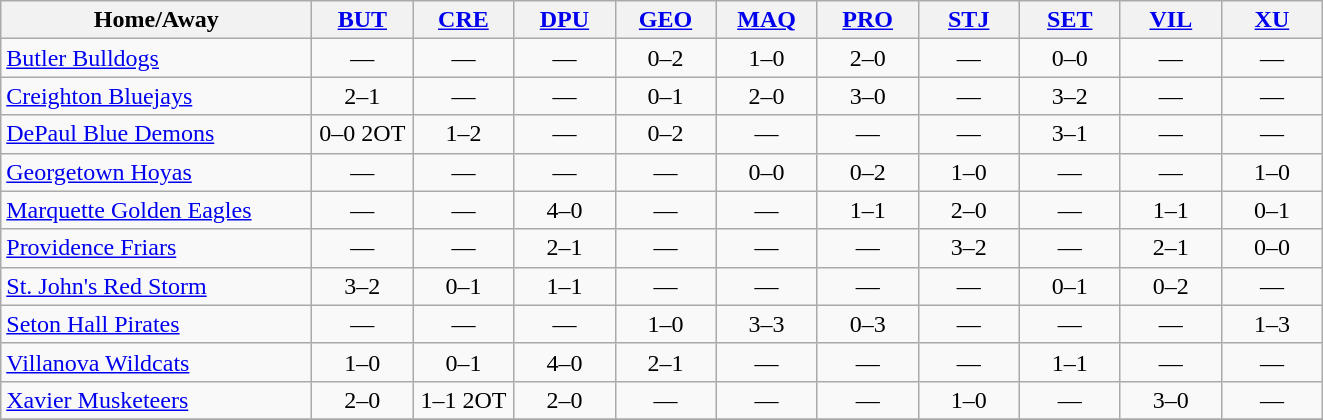<table class="wikitable" style="text-align: center">
<tr>
<th width="200">Home/Away</th>
<th width="60"><a href='#'>BUT</a></th>
<th width="60"><a href='#'>CRE</a></th>
<th width="60"><a href='#'>DPU</a></th>
<th width="60"><a href='#'>GEO</a></th>
<th width="60"><a href='#'>MAQ</a></th>
<th width="60"><a href='#'>PRO</a></th>
<th width="60"><a href='#'>STJ</a></th>
<th width="60"><a href='#'>SET</a></th>
<th width="60"><a href='#'>VIL</a></th>
<th width="60"><a href='#'>XU</a></th>
</tr>
<tr>
<td align=left><a href='#'>Butler Bulldogs</a></td>
<td>—</td>
<td>—</td>
<td>—</td>
<td>0–2</td>
<td>1–0</td>
<td>2–0</td>
<td>—</td>
<td>0–0</td>
<td>—</td>
<td>—</td>
</tr>
<tr>
<td align=left><a href='#'>Creighton Bluejays</a></td>
<td>2–1</td>
<td>—</td>
<td>—</td>
<td>0–1</td>
<td>2–0</td>
<td>3–0</td>
<td>—</td>
<td>3–2</td>
<td>—</td>
<td>—</td>
</tr>
<tr>
<td align=left><a href='#'>DePaul Blue Demons</a></td>
<td>0–0 2OT</td>
<td>1–2</td>
<td>—</td>
<td>0–2</td>
<td>—</td>
<td>—</td>
<td>—</td>
<td>3–1</td>
<td>—</td>
<td>—</td>
</tr>
<tr>
<td align=left><a href='#'>Georgetown Hoyas</a></td>
<td>—</td>
<td>—</td>
<td>—</td>
<td>—</td>
<td>0–0</td>
<td>0–2</td>
<td>1–0</td>
<td>—</td>
<td>—</td>
<td>1–0</td>
</tr>
<tr>
<td align=left><a href='#'>Marquette Golden Eagles</a></td>
<td>—</td>
<td>—</td>
<td>4–0</td>
<td>—</td>
<td>—</td>
<td>1–1</td>
<td>2–0</td>
<td>—</td>
<td>1–1</td>
<td>0–1</td>
</tr>
<tr>
<td align=left><a href='#'>Providence Friars</a></td>
<td>—</td>
<td>—</td>
<td>2–1</td>
<td>—</td>
<td>—</td>
<td>—</td>
<td>3–2</td>
<td>—</td>
<td>2–1</td>
<td>0–0</td>
</tr>
<tr>
<td align=left><a href='#'>St. John's Red Storm</a></td>
<td>3–2</td>
<td>0–1</td>
<td>1–1</td>
<td>—</td>
<td>—</td>
<td>—</td>
<td>—</td>
<td>0–1</td>
<td>0–2</td>
<td>—</td>
</tr>
<tr>
<td align=left><a href='#'>Seton Hall Pirates</a></td>
<td>—</td>
<td>—</td>
<td>—</td>
<td>1–0</td>
<td>3–3</td>
<td>0–3</td>
<td>—</td>
<td>—</td>
<td>—</td>
<td>1–3</td>
</tr>
<tr>
<td align=left><a href='#'>Villanova Wildcats</a></td>
<td>1–0</td>
<td>0–1</td>
<td>4–0</td>
<td>2–1</td>
<td>—</td>
<td>—</td>
<td>—</td>
<td>1–1</td>
<td>—</td>
<td>—</td>
</tr>
<tr>
<td align=left><a href='#'>Xavier Musketeers</a></td>
<td>2–0</td>
<td>1–1 2OT</td>
<td>2–0</td>
<td>—</td>
<td>—</td>
<td>—</td>
<td>1–0</td>
<td>—</td>
<td>3–0</td>
<td>—</td>
</tr>
<tr>
</tr>
</table>
